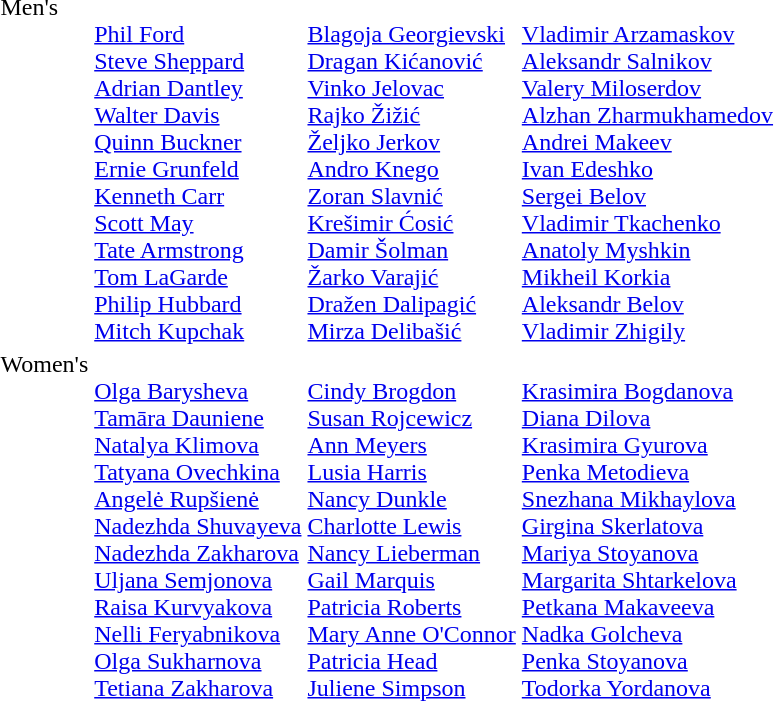<table>
<tr valign=top>
<td>Men's</td>
<td><br><a href='#'>Phil Ford</a><br><a href='#'>Steve Sheppard</a><br><a href='#'>Adrian Dantley</a><br><a href='#'>Walter Davis</a><br><a href='#'>Quinn Buckner</a><br><a href='#'>Ernie Grunfeld</a><br><a href='#'>Kenneth Carr</a><br><a href='#'>Scott May</a><br><a href='#'>Tate Armstrong</a><br><a href='#'>Tom LaGarde</a><br><a href='#'>Philip Hubbard</a><br><a href='#'>Mitch Kupchak</a></td>
<td><br><a href='#'>Blagoja Georgievski</a><br><a href='#'>Dragan Kićanović</a><br><a href='#'>Vinko Jelovac</a><br><a href='#'>Rajko Žižić</a><br><a href='#'>Željko Jerkov</a><br><a href='#'>Andro Knego</a><br><a href='#'>Zoran Slavnić</a><br><a href='#'>Krešimir Ćosić</a><br><a href='#'>Damir Šolman</a><br><a href='#'>Žarko Varajić</a><br><a href='#'>Dražen Dalipagić</a><br><a href='#'>Mirza Delibašić</a></td>
<td><br><a href='#'>Vladimir Arzamaskov</a><br><a href='#'>Aleksandr Salnikov</a><br><a href='#'>Valery Miloserdov</a><br><a href='#'>Alzhan Zharmukhamedov</a><br><a href='#'>Andrei Makeev</a><br><a href='#'>Ivan Edeshko</a><br><a href='#'>Sergei Belov</a><br><a href='#'>Vladimir Tkachenko</a><br><a href='#'>Anatoly Myshkin</a><br><a href='#'>Mikheil Korkia</a><br><a href='#'>Aleksandr Belov</a><br><a href='#'>Vladimir Zhigily</a></td>
</tr>
<tr valign=top>
<td>Women's</td>
<td><br><a href='#'>Olga Barysheva</a><br><a href='#'>Tamāra Dauniene</a><br><a href='#'>Natalya Klimova</a><br><a href='#'>Tatyana Ovechkina</a><br><a href='#'>Angelė Rupšienė</a><br><a href='#'>Nadezhda Shuvayeva</a><br><a href='#'>Nadezhda Zakharova</a><br><a href='#'>Uljana Semjonova</a><br><a href='#'>Raisa Kurvyakova</a><br><a href='#'>Nelli Feryabnikova</a><br><a href='#'>Olga Sukharnova</a><br><a href='#'>Tetiana Zakharova</a></td>
<td><br><a href='#'>Cindy Brogdon</a><br><a href='#'>Susan Rojcewicz</a><br><a href='#'>Ann Meyers</a><br><a href='#'>Lusia Harris</a><br><a href='#'>Nancy Dunkle</a><br><a href='#'>Charlotte Lewis</a><br><a href='#'>Nancy Lieberman</a><br><a href='#'>Gail Marquis</a><br><a href='#'>Patricia Roberts</a><br><a href='#'>Mary Anne O'Connor</a><br><a href='#'>Patricia Head</a><br><a href='#'>Juliene Simpson</a></td>
<td><br><a href='#'>Krasimira Bogdanova</a><br><a href='#'>Diana Dilova</a><br><a href='#'>Krasimira Gyurova</a><br><a href='#'>Penka Metodieva</a><br><a href='#'>Snezhana Mikhaylova</a><br><a href='#'>Girgina Skerlatova</a><br><a href='#'>Mariya Stoyanova</a><br><a href='#'>Margarita Shtarkelova</a><br><a href='#'>Petkana Makaveeva</a><br><a href='#'>Nadka Golcheva</a><br><a href='#'>Penka Stoyanova</a><br><a href='#'>Todorka Yordanova</a></td>
</tr>
</table>
